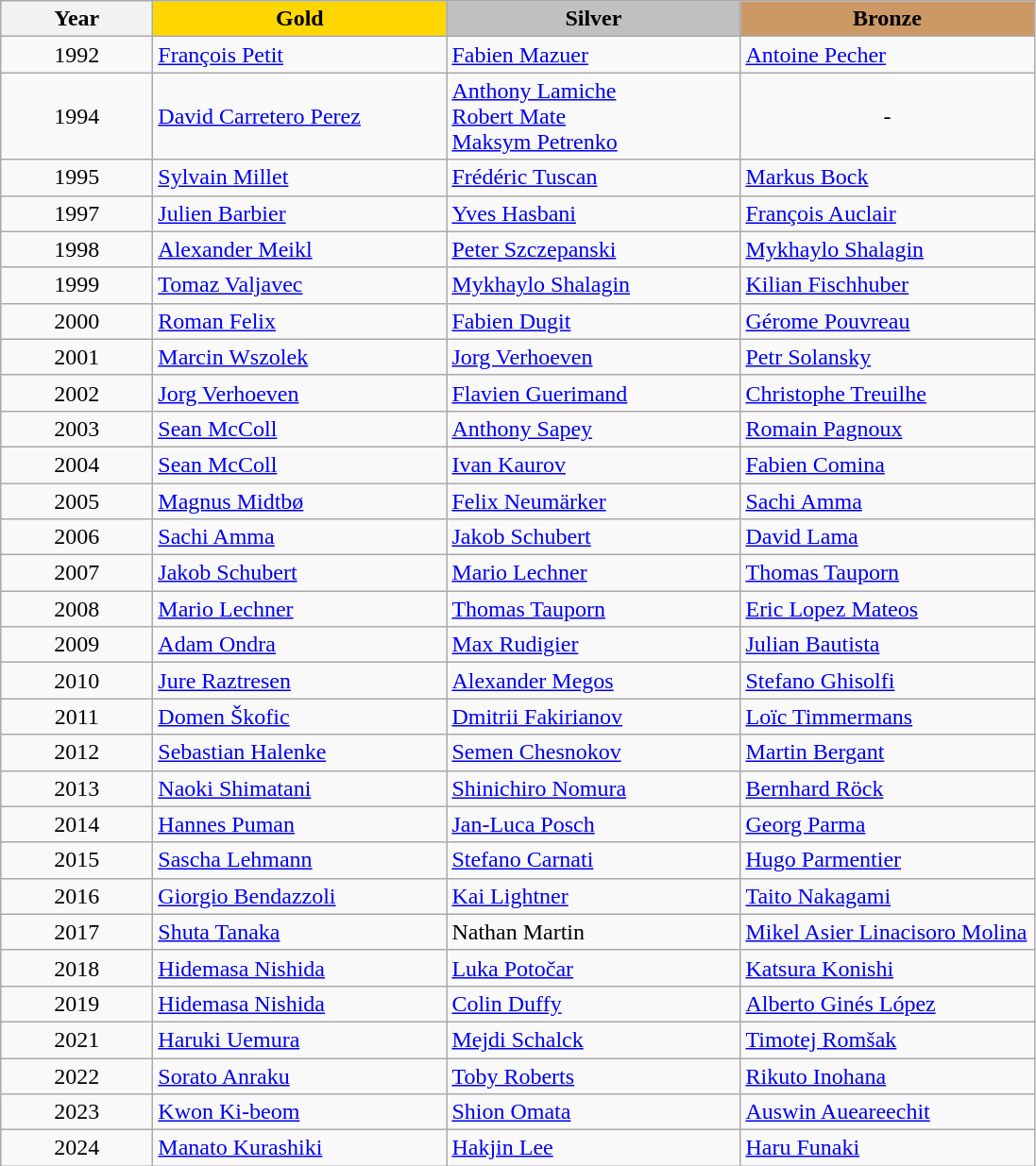<table class="wikitable">
<tr>
<th width="100">Year</th>
<th width="200" style="background:gold;">Gold</th>
<th width="200" style="background:silver;">Silver</th>
<th width="200" style="background:#CC9966;">Bronze</th>
</tr>
<tr>
<td align="center">1992</td>
<td> <a href='#'>François Petit</a></td>
<td> <a href='#'>Fabien Mazuer</a></td>
<td> <a href='#'>Antoine Pecher</a></td>
</tr>
<tr>
<td align="center">1994</td>
<td> <a href='#'>David Carretero Perez</a></td>
<td> <a href='#'>Anthony Lamiche</a> <br> <a href='#'>Robert Mate</a> <br> <a href='#'>Maksym Petrenko</a></td>
<td align="center">-</td>
</tr>
<tr>
<td align="center">1995</td>
<td> <a href='#'>Sylvain Millet</a></td>
<td> <a href='#'>Frédéric Tuscan</a></td>
<td> <a href='#'>Markus Bock</a></td>
</tr>
<tr>
<td align="center">1997</td>
<td> <a href='#'>Julien Barbier</a></td>
<td> <a href='#'>Yves Hasbani</a></td>
<td> <a href='#'>François Auclair</a></td>
</tr>
<tr>
<td align="center">1998</td>
<td> <a href='#'>Alexander Meikl</a></td>
<td> <a href='#'>Peter Szczepanski</a></td>
<td> <a href='#'>Mykhaylo Shalagin</a></td>
</tr>
<tr>
<td align="center">1999</td>
<td> <a href='#'>Tomaz Valjavec</a></td>
<td> <a href='#'>Mykhaylo Shalagin</a></td>
<td> <a href='#'>Kilian Fischhuber</a></td>
</tr>
<tr>
<td align="center">2000</td>
<td> <a href='#'>Roman Felix</a></td>
<td> <a href='#'>Fabien Dugit</a></td>
<td> <a href='#'>Gérome Pouvreau</a></td>
</tr>
<tr>
<td align="center">2001</td>
<td> <a href='#'>Marcin Wszolek</a></td>
<td> <a href='#'>Jorg Verhoeven</a></td>
<td> <a href='#'>Petr Solansky</a></td>
</tr>
<tr>
<td align="center">2002</td>
<td> <a href='#'>Jorg Verhoeven</a></td>
<td> <a href='#'>Flavien Guerimand</a></td>
<td> <a href='#'>Christophe Treuilhe</a></td>
</tr>
<tr>
<td align="center">2003</td>
<td> <a href='#'>Sean McColl</a></td>
<td> <a href='#'>Anthony Sapey</a></td>
<td> <a href='#'>Romain Pagnoux</a></td>
</tr>
<tr>
<td align="center">2004</td>
<td> <a href='#'>Sean McColl</a></td>
<td> <a href='#'>Ivan Kaurov</a></td>
<td> <a href='#'>Fabien Comina</a></td>
</tr>
<tr>
<td align="center">2005</td>
<td> <a href='#'>Magnus Midtbø</a></td>
<td> <a href='#'>Felix Neumärker</a></td>
<td> <a href='#'>Sachi Amma</a></td>
</tr>
<tr>
<td align="center">2006</td>
<td> <a href='#'>Sachi Amma</a></td>
<td> <a href='#'>Jakob Schubert</a></td>
<td> <a href='#'>David Lama</a></td>
</tr>
<tr>
<td align="center">2007</td>
<td> <a href='#'>Jakob Schubert</a></td>
<td> <a href='#'>Mario Lechner</a></td>
<td> <a href='#'>Thomas Tauporn</a></td>
</tr>
<tr>
<td align="center">2008</td>
<td> <a href='#'>Mario Lechner</a></td>
<td> <a href='#'>Thomas Tauporn</a></td>
<td> <a href='#'>Eric Lopez Mateos</a></td>
</tr>
<tr>
<td align="center">2009</td>
<td> <a href='#'>Adam Ondra</a></td>
<td> <a href='#'>Max Rudigier</a></td>
<td> <a href='#'>Julian Bautista</a></td>
</tr>
<tr>
<td align="center">2010</td>
<td> <a href='#'>Jure Raztresen</a></td>
<td> <a href='#'>Alexander Megos</a></td>
<td> <a href='#'>Stefano Ghisolfi</a></td>
</tr>
<tr>
<td align="center">2011</td>
<td> <a href='#'>Domen Škofic</a></td>
<td> <a href='#'>Dmitrii Fakirianov</a></td>
<td> <a href='#'>Loïc Timmermans</a></td>
</tr>
<tr>
<td align="center">2012</td>
<td> <a href='#'>Sebastian Halenke</a></td>
<td> <a href='#'>Semen Chesnokov</a></td>
<td> <a href='#'>Martin Bergant</a></td>
</tr>
<tr>
<td align="center">2013</td>
<td> <a href='#'>Naoki Shimatani</a></td>
<td> <a href='#'>Shinichiro Nomura</a></td>
<td> <a href='#'>Bernhard Röck</a></td>
</tr>
<tr>
<td align="center">2014</td>
<td> <a href='#'>Hannes Puman</a></td>
<td> <a href='#'>Jan-Luca Posch</a></td>
<td> <a href='#'>Georg Parma</a></td>
</tr>
<tr>
<td align="center">2015</td>
<td> <a href='#'>Sascha Lehmann</a></td>
<td> <a href='#'>Stefano Carnati</a></td>
<td> <a href='#'>Hugo Parmentier</a></td>
</tr>
<tr>
<td align="center">2016</td>
<td> <a href='#'>Giorgio Bendazzoli</a></td>
<td> <a href='#'>Kai Lightner</a></td>
<td> <a href='#'>Taito Nakagami</a></td>
</tr>
<tr>
<td align="center">2017</td>
<td> <a href='#'>Shuta Tanaka</a></td>
<td> Nathan Martin</td>
<td> <a href='#'>Mikel Asier Linacisoro Molina</a></td>
</tr>
<tr>
<td align="center">2018</td>
<td> <a href='#'>Hidemasa Nishida</a></td>
<td> <a href='#'>Luka Potočar</a></td>
<td> <a href='#'>Katsura Konishi</a></td>
</tr>
<tr>
<td align="center">2019</td>
<td> <a href='#'>Hidemasa Nishida</a></td>
<td> <a href='#'>Colin Duffy</a></td>
<td> <a href='#'>Alberto Ginés López</a></td>
</tr>
<tr>
<td align="center">2021</td>
<td> <a href='#'>Haruki Uemura</a></td>
<td> <a href='#'>Mejdi Schalck</a></td>
<td> <a href='#'>Timotej Romšak</a></td>
</tr>
<tr>
<td align="center">2022</td>
<td> <a href='#'>Sorato Anraku</a></td>
<td> <a href='#'>Toby Roberts</a></td>
<td> <a href='#'>Rikuto Inohana</a></td>
</tr>
<tr>
<td align="center">2023</td>
<td> <a href='#'>Kwon Ki-beom</a></td>
<td> <a href='#'>Shion Omata</a></td>
<td> <a href='#'>Auswin Aueareechit</a></td>
</tr>
<tr>
<td align="center">2024</td>
<td> <a href='#'>Manato Kurashiki</a></td>
<td> <a href='#'>Hakjin Lee</a></td>
<td> <a href='#'>Haru Funaki</a></td>
</tr>
</table>
